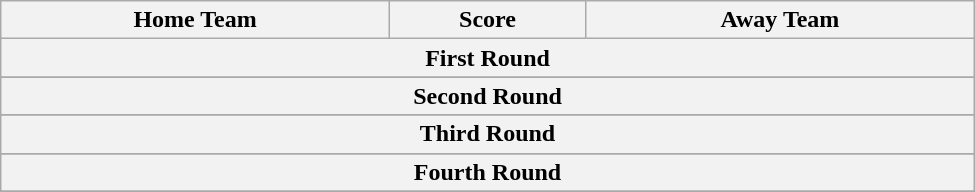<table class="wikitable" style="text-align: center; width:650px">
<tr>
<th scope="col" width="245px">Home Team</th>
<th scope="col" width="120px">Score</th>
<th scope="col" width="245px">Away Team</th>
</tr>
<tr>
<th colspan="3">First Round</th>
</tr>
<tr>
</tr>
<tr>
<th colspan="3">Second Round</th>
</tr>
<tr>
</tr>
<tr>
<th colspan="3">Third Round</th>
</tr>
<tr>
</tr>
<tr>
<th colspan="3">Fourth Round</th>
</tr>
<tr>
</tr>
</table>
